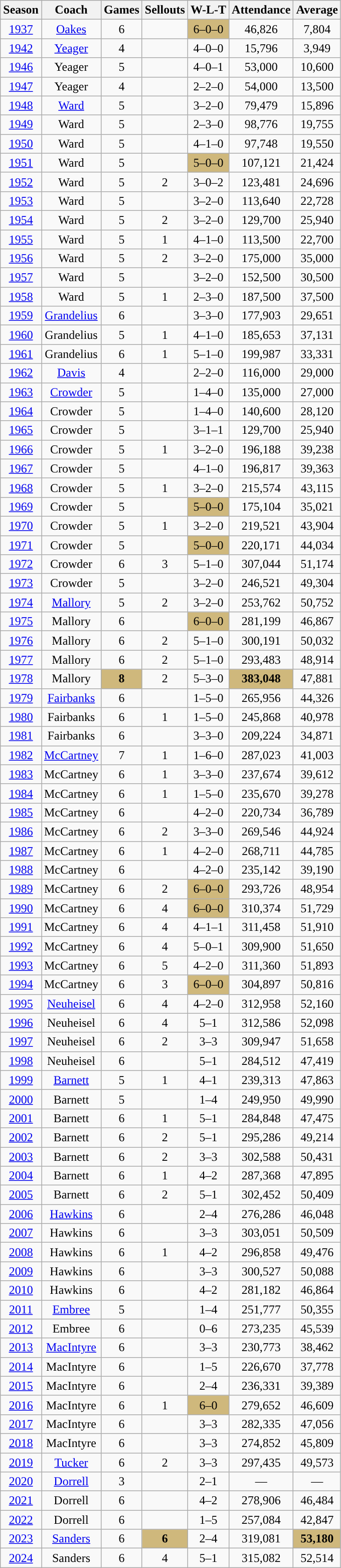<table class="wikitable" style="text-align:center">
<tr>
<th>Season</th>
<th>Coach</th>
<th>Games</th>
<th>Sellouts</th>
<th>W-L-T</th>
<th>Attendance</th>
<th>Average</th>
</tr>
<tr>
<td><a href='#'>1937</a></td>
<td><a href='#'>Oakes</a></td>
<td>6</td>
<td></td>
<td style="background: #CFB87C">6–0–0</td>
<td>46,826</td>
<td>7,804</td>
</tr>
<tr>
<td><a href='#'>1942</a></td>
<td><a href='#'>Yeager</a></td>
<td>4</td>
<td></td>
<td>4–0–0</td>
<td>15,796</td>
<td>3,949</td>
</tr>
<tr>
<td><a href='#'>1946</a></td>
<td>Yeager</td>
<td>5</td>
<td></td>
<td>4–0–1</td>
<td>53,000</td>
<td>10,600</td>
</tr>
<tr>
<td><a href='#'>1947</a></td>
<td>Yeager</td>
<td>4</td>
<td></td>
<td>2–2–0</td>
<td>54,000</td>
<td>13,500</td>
</tr>
<tr>
<td><a href='#'>1948</a></td>
<td><a href='#'>Ward</a></td>
<td>5</td>
<td></td>
<td>3–2–0</td>
<td>79,479</td>
<td>15,896</td>
</tr>
<tr>
<td><a href='#'>1949</a></td>
<td>Ward</td>
<td>5</td>
<td></td>
<td>2–3–0</td>
<td>98,776</td>
<td>19,755</td>
</tr>
<tr>
<td><a href='#'>1950</a></td>
<td>Ward</td>
<td>5</td>
<td></td>
<td>4–1–0</td>
<td>97,748</td>
<td>19,550</td>
</tr>
<tr>
<td><a href='#'>1951</a></td>
<td>Ward</td>
<td>5</td>
<td></td>
<td style="background: #CFB87C">5–0–0</td>
<td>107,121</td>
<td>21,424</td>
</tr>
<tr>
<td><a href='#'>1952</a></td>
<td>Ward</td>
<td>5</td>
<td>2</td>
<td>3–0–2</td>
<td>123,481</td>
<td>24,696</td>
</tr>
<tr>
<td><a href='#'>1953</a></td>
<td>Ward</td>
<td>5</td>
<td></td>
<td>3–2–0</td>
<td>113,640</td>
<td>22,728</td>
</tr>
<tr>
<td><a href='#'>1954</a></td>
<td>Ward</td>
<td>5</td>
<td>2</td>
<td>3–2–0</td>
<td>129,700</td>
<td>25,940</td>
</tr>
<tr>
<td><a href='#'>1955</a></td>
<td>Ward</td>
<td>5</td>
<td>1</td>
<td>4–1–0</td>
<td>113,500</td>
<td>22,700</td>
</tr>
<tr>
<td><a href='#'>1956</a></td>
<td>Ward</td>
<td>5</td>
<td>2</td>
<td>3–2–0</td>
<td>175,000</td>
<td>35,000</td>
</tr>
<tr>
<td><a href='#'>1957</a></td>
<td>Ward</td>
<td>5</td>
<td></td>
<td>3–2–0</td>
<td>152,500</td>
<td>30,500</td>
</tr>
<tr>
<td><a href='#'>1958</a></td>
<td>Ward</td>
<td>5</td>
<td>1</td>
<td>2–3–0</td>
<td>187,500</td>
<td>37,500</td>
</tr>
<tr>
<td><a href='#'>1959</a></td>
<td><a href='#'>Grandelius</a></td>
<td>6</td>
<td></td>
<td>3–3–0</td>
<td>177,903</td>
<td>29,651</td>
</tr>
<tr>
<td><a href='#'>1960</a></td>
<td>Grandelius</td>
<td>5</td>
<td>1</td>
<td>4–1–0</td>
<td>185,653</td>
<td>37,131</td>
</tr>
<tr>
<td><a href='#'>1961</a></td>
<td>Grandelius</td>
<td>6</td>
<td>1</td>
<td>5–1–0</td>
<td>199,987</td>
<td>33,331</td>
</tr>
<tr>
<td><a href='#'>1962</a></td>
<td><a href='#'>Davis</a></td>
<td>4</td>
<td></td>
<td>2–2–0</td>
<td>116,000</td>
<td>29,000</td>
</tr>
<tr>
<td><a href='#'>1963</a></td>
<td><a href='#'>Crowder</a></td>
<td>5</td>
<td></td>
<td>1–4–0</td>
<td>135,000</td>
<td>27,000</td>
</tr>
<tr>
<td><a href='#'>1964</a></td>
<td>Crowder</td>
<td>5</td>
<td></td>
<td>1–4–0</td>
<td>140,600</td>
<td>28,120</td>
</tr>
<tr>
<td><a href='#'>1965</a></td>
<td>Crowder</td>
<td>5</td>
<td></td>
<td>3–1–1</td>
<td>129,700</td>
<td>25,940</td>
</tr>
<tr>
<td><a href='#'>1966</a></td>
<td>Crowder</td>
<td>5</td>
<td>1</td>
<td>3–2–0</td>
<td>196,188</td>
<td>39,238</td>
</tr>
<tr>
<td><a href='#'>1967</a></td>
<td>Crowder</td>
<td>5</td>
<td></td>
<td>4–1–0</td>
<td>196,817</td>
<td>39,363</td>
</tr>
<tr>
<td><a href='#'>1968</a></td>
<td>Crowder</td>
<td>5</td>
<td>1</td>
<td>3–2–0</td>
<td>215,574</td>
<td>43,115</td>
</tr>
<tr>
<td><a href='#'>1969</a></td>
<td>Crowder</td>
<td>5</td>
<td></td>
<td style="background: #CFB87C">5–0–0</td>
<td>175,104</td>
<td>35,021</td>
</tr>
<tr>
<td><a href='#'>1970</a></td>
<td>Crowder</td>
<td>5</td>
<td>1</td>
<td>3–2–0</td>
<td>219,521</td>
<td>43,904</td>
</tr>
<tr>
<td><a href='#'>1971</a></td>
<td>Crowder</td>
<td>5</td>
<td></td>
<td style="background: #CFB87C">5–0–0</td>
<td>220,171</td>
<td>44,034</td>
</tr>
<tr>
<td><a href='#'>1972</a></td>
<td>Crowder</td>
<td>6</td>
<td>3</td>
<td>5–1–0</td>
<td>307,044</td>
<td>51,174</td>
</tr>
<tr>
<td><a href='#'>1973</a></td>
<td>Crowder</td>
<td>5</td>
<td></td>
<td>3–2–0</td>
<td>246,521</td>
<td>49,304</td>
</tr>
<tr>
<td><a href='#'>1974</a></td>
<td><a href='#'>Mallory</a></td>
<td>5</td>
<td>2</td>
<td>3–2–0</td>
<td>253,762</td>
<td>50,752</td>
</tr>
<tr>
<td><a href='#'>1975</a></td>
<td>Mallory</td>
<td>6</td>
<td></td>
<td style="background: #CFB87C">6–0–0</td>
<td>281,199</td>
<td>46,867</td>
</tr>
<tr>
<td><a href='#'>1976</a></td>
<td>Mallory</td>
<td>6</td>
<td>2</td>
<td>5–1–0</td>
<td>300,191</td>
<td>50,032</td>
</tr>
<tr>
<td><a href='#'>1977</a></td>
<td>Mallory</td>
<td>6</td>
<td>2</td>
<td>5–1–0</td>
<td>293,483</td>
<td>48,914</td>
</tr>
<tr>
<td><a href='#'>1978</a></td>
<td>Mallory</td>
<td style="background: #CFB87C"><strong>8</strong></td>
<td>2</td>
<td>5–3–0</td>
<td style="background: #CFB87C"><strong>383,048</strong></td>
<td>47,881</td>
</tr>
<tr>
<td><a href='#'>1979</a></td>
<td><a href='#'>Fairbanks</a></td>
<td>6</td>
<td></td>
<td>1–5–0</td>
<td>265,956</td>
<td>44,326</td>
</tr>
<tr>
<td><a href='#'>1980</a></td>
<td>Fairbanks</td>
<td>6</td>
<td>1</td>
<td>1–5–0</td>
<td>245,868</td>
<td>40,978</td>
</tr>
<tr>
<td><a href='#'>1981</a></td>
<td>Fairbanks</td>
<td>6</td>
<td></td>
<td>3–3–0</td>
<td>209,224</td>
<td>34,871</td>
</tr>
<tr>
<td><a href='#'>1982</a></td>
<td><a href='#'>McCartney</a></td>
<td>7</td>
<td>1</td>
<td>1–6–0</td>
<td>287,023</td>
<td>41,003</td>
</tr>
<tr>
<td><a href='#'>1983</a></td>
<td>McCartney</td>
<td>6</td>
<td>1</td>
<td>3–3–0</td>
<td>237,674</td>
<td>39,612</td>
</tr>
<tr>
<td><a href='#'>1984</a></td>
<td>McCartney</td>
<td>6</td>
<td>1</td>
<td>1–5–0</td>
<td>235,670</td>
<td>39,278</td>
</tr>
<tr>
<td><a href='#'>1985</a></td>
<td>McCartney</td>
<td>6</td>
<td></td>
<td>4–2–0</td>
<td>220,734</td>
<td>36,789</td>
</tr>
<tr>
<td><a href='#'>1986</a></td>
<td>McCartney</td>
<td>6</td>
<td>2</td>
<td>3–3–0</td>
<td>269,546</td>
<td>44,924</td>
</tr>
<tr>
<td><a href='#'>1987</a></td>
<td>McCartney</td>
<td>6</td>
<td>1</td>
<td>4–2–0</td>
<td>268,711</td>
<td>44,785</td>
</tr>
<tr>
<td><a href='#'>1988</a></td>
<td>McCartney</td>
<td>6</td>
<td></td>
<td>4–2–0</td>
<td>235,142</td>
<td>39,190</td>
</tr>
<tr>
<td><a href='#'>1989</a></td>
<td>McCartney</td>
<td>6</td>
<td>2</td>
<td style="background: #CFB87C">6–0–0</td>
<td>293,726</td>
<td>48,954</td>
</tr>
<tr>
<td><a href='#'>1990</a></td>
<td>McCartney</td>
<td>6</td>
<td>4</td>
<td style="background: #CFB87C">6–0–0</td>
<td>310,374</td>
<td>51,729</td>
</tr>
<tr>
<td><a href='#'>1991</a></td>
<td>McCartney</td>
<td>6</td>
<td>4</td>
<td>4–1–1</td>
<td>311,458</td>
<td>51,910</td>
</tr>
<tr>
<td><a href='#'>1992</a></td>
<td>McCartney</td>
<td>6</td>
<td>4</td>
<td>5–0–1</td>
<td>309,900</td>
<td>51,650</td>
</tr>
<tr>
<td><a href='#'>1993</a></td>
<td>McCartney</td>
<td>6</td>
<td>5</td>
<td>4–2–0</td>
<td>311,360</td>
<td>51,893</td>
</tr>
<tr>
<td><a href='#'>1994</a></td>
<td>McCartney</td>
<td>6</td>
<td>3</td>
<td style="background: #CFB87C">6–0–0</td>
<td>304,897</td>
<td>50,816</td>
</tr>
<tr>
<td><a href='#'>1995</a></td>
<td><a href='#'>Neuheisel</a></td>
<td>6</td>
<td>4</td>
<td>4–2–0</td>
<td>312,958</td>
<td>52,160</td>
</tr>
<tr>
<td><a href='#'>1996</a></td>
<td>Neuheisel</td>
<td>6</td>
<td>4</td>
<td>5–1</td>
<td>312,586</td>
<td>52,098</td>
</tr>
<tr>
<td><a href='#'>1997</a></td>
<td>Neuheisel</td>
<td>6</td>
<td>2</td>
<td>3–3</td>
<td>309,947</td>
<td>51,658</td>
</tr>
<tr>
<td><a href='#'>1998</a></td>
<td>Neuheisel</td>
<td>6</td>
<td></td>
<td>5–1</td>
<td>284,512</td>
<td>47,419</td>
</tr>
<tr>
<td><a href='#'>1999</a></td>
<td><a href='#'>Barnett</a></td>
<td>5</td>
<td>1</td>
<td>4–1</td>
<td>239,313</td>
<td>47,863</td>
</tr>
<tr>
<td><a href='#'>2000</a></td>
<td>Barnett</td>
<td>5</td>
<td></td>
<td>1–4</td>
<td>249,950</td>
<td>49,990</td>
</tr>
<tr>
<td><a href='#'>2001</a></td>
<td>Barnett</td>
<td>6</td>
<td>1</td>
<td>5–1</td>
<td>284,848</td>
<td>47,475</td>
</tr>
<tr>
<td><a href='#'>2002</a></td>
<td>Barnett</td>
<td>6</td>
<td>2</td>
<td>5–1</td>
<td>295,286</td>
<td>49,214</td>
</tr>
<tr>
<td><a href='#'>2003</a></td>
<td>Barnett</td>
<td>6</td>
<td>2</td>
<td>3–3</td>
<td>302,588</td>
<td>50,431</td>
</tr>
<tr>
<td><a href='#'>2004</a></td>
<td>Barnett</td>
<td>6</td>
<td>1</td>
<td>4–2</td>
<td>287,368</td>
<td>47,895</td>
</tr>
<tr>
<td><a href='#'>2005</a></td>
<td>Barnett</td>
<td>6</td>
<td>2</td>
<td>5–1</td>
<td>302,452</td>
<td>50,409</td>
</tr>
<tr>
<td><a href='#'>2006</a></td>
<td><a href='#'>Hawkins</a></td>
<td>6</td>
<td></td>
<td>2–4</td>
<td>276,286</td>
<td>46,048</td>
</tr>
<tr>
<td><a href='#'>2007</a></td>
<td>Hawkins</td>
<td>6</td>
<td></td>
<td>3–3</td>
<td>303,051</td>
<td>50,509</td>
</tr>
<tr>
<td><a href='#'>2008</a></td>
<td>Hawkins</td>
<td>6</td>
<td>1</td>
<td>4–2</td>
<td>296,858</td>
<td>49,476</td>
</tr>
<tr>
<td><a href='#'>2009</a></td>
<td>Hawkins</td>
<td>6</td>
<td></td>
<td>3–3</td>
<td>300,527</td>
<td>50,088</td>
</tr>
<tr>
<td><a href='#'>2010</a></td>
<td>Hawkins</td>
<td>6</td>
<td></td>
<td>4–2</td>
<td>281,182</td>
<td>46,864</td>
</tr>
<tr>
<td><a href='#'>2011</a></td>
<td><a href='#'>Embree</a></td>
<td>5</td>
<td></td>
<td>1–4</td>
<td>251,777</td>
<td>50,355</td>
</tr>
<tr>
<td><a href='#'>2012</a></td>
<td>Embree</td>
<td>6</td>
<td></td>
<td>0–6</td>
<td>273,235</td>
<td>45,539</td>
</tr>
<tr>
<td><a href='#'>2013</a></td>
<td><a href='#'>MacIntyre</a></td>
<td>6</td>
<td></td>
<td>3–3</td>
<td>230,773</td>
<td>38,462</td>
</tr>
<tr>
<td><a href='#'>2014</a></td>
<td>MacIntyre</td>
<td>6</td>
<td></td>
<td>1–5</td>
<td>226,670</td>
<td>37,778</td>
</tr>
<tr>
<td><a href='#'>2015</a></td>
<td>MacIntyre</td>
<td>6</td>
<td></td>
<td>2–4</td>
<td>236,331</td>
<td>39,389</td>
</tr>
<tr>
<td><a href='#'>2016</a></td>
<td>MacIntyre</td>
<td>6</td>
<td>1</td>
<td style="background: #CFB87C">6–0</td>
<td>279,652</td>
<td>46,609</td>
</tr>
<tr>
<td><a href='#'>2017</a></td>
<td>MacIntyre</td>
<td>6</td>
<td></td>
<td>3–3</td>
<td>282,335</td>
<td>47,056</td>
</tr>
<tr>
<td><a href='#'>2018</a></td>
<td>MacIntyre</td>
<td>6</td>
<td></td>
<td>3–3</td>
<td>274,852</td>
<td>45,809</td>
</tr>
<tr>
<td><a href='#'>2019</a></td>
<td><a href='#'>Tucker</a></td>
<td>6</td>
<td>2</td>
<td>3–3</td>
<td>297,435</td>
<td>49,573</td>
</tr>
<tr>
<td><a href='#'>2020</a></td>
<td><a href='#'>Dorrell</a></td>
<td>3</td>
<td></td>
<td>2–1</td>
<td>—</td>
<td>—</td>
</tr>
<tr>
<td><a href='#'>2021</a></td>
<td>Dorrell</td>
<td>6</td>
<td></td>
<td>4–2</td>
<td>278,906</td>
<td>46,484</td>
</tr>
<tr>
<td><a href='#'>2022</a></td>
<td>Dorrell</td>
<td>6</td>
<td></td>
<td>1–5</td>
<td>257,084</td>
<td>42,847</td>
</tr>
<tr>
<td><a href='#'>2023</a></td>
<td><a href='#'>Sanders</a></td>
<td>6</td>
<td style="background: #CFB87C"><strong>6</strong></td>
<td>2–4</td>
<td>319,081</td>
<td style="background: #CFB87C"><strong>53,180</strong></td>
</tr>
<tr>
<td><a href='#'>2024</a></td>
<td>Sanders</td>
<td>6</td>
<td>4</td>
<td>5–1</td>
<td>315,082</td>
<td>52,514</td>
</tr>
</table>
